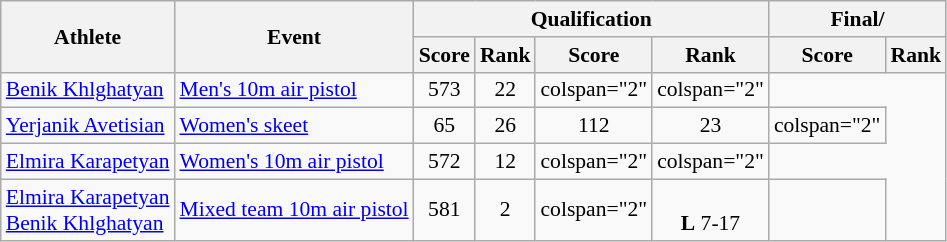<table class="wikitable" style="text-align:center; font-size:90%">
<tr>
<th rowspan="2">Athlete</th>
<th rowspan="2">Event</th>
<th colspan="4">Qualification</th>
<th colspan="2">Final/</th>
</tr>
<tr style="font-size:95">
<th>Score</th>
<th>Rank</th>
<th>Score</th>
<th>Rank</th>
<th>Score</th>
<th>Rank</th>
</tr>
<tr>
<td align="left"><a href='#'>Benik Khlghatyan</a></td>
<td align="left"><a href='#'>Men's 10m air pistol</a></td>
<td>573</td>
<td>22</td>
<td>colspan="2" </td>
<td>colspan="2" </td>
</tr>
<tr>
<td align="left"><a href='#'>Yerjanik Avetisian</a></td>
<td align="left"><a href='#'>Women's skeet</a></td>
<td>65</td>
<td>26</td>
<td>112</td>
<td>23</td>
<td>colspan="2" </td>
</tr>
<tr>
<td align="left"><a href='#'>Elmira Karapetyan</a></td>
<td align="left"><a href='#'>Women's 10m air pistol</a></td>
<td>572</td>
<td>12</td>
<td>colspan="2" </td>
<td>colspan="2" </td>
</tr>
<tr>
<td align="left"><a href='#'>Elmira Karapetyan</a><br><a href='#'>Benik Khlghatyan</a></td>
<td align="left"><a href='#'>Mixed team 10m air pistol</a></td>
<td>581</td>
<td>2 <strong></strong></td>
<td>colspan="2" </td>
<td><br><strong>L</strong> 7-17</td>
<td></td>
</tr>
</table>
